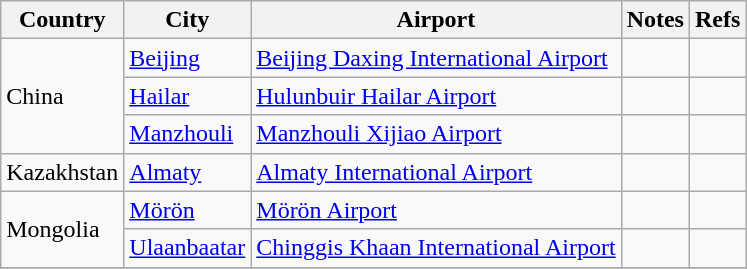<table class="wikitable sortable">
<tr>
<th>Country</th>
<th>City</th>
<th>Airport</th>
<th>Notes</th>
<th class="unsortable">Refs</th>
</tr>
<tr>
<td rowspan="3">China</td>
<td><a href='#'>Beijing</a></td>
<td><a href='#'>Beijing Daxing International Airport</a></td>
<td align=center></td>
<td align=center></td>
</tr>
<tr>
<td><a href='#'>Hailar</a></td>
<td><a href='#'>Hulunbuir Hailar Airport</a></td>
<td align=center></td>
<td align=center></td>
</tr>
<tr>
<td><a href='#'>Manzhouli</a></td>
<td><a href='#'>Manzhouli Xijiao Airport</a></td>
<td align=center></td>
<td align=center></td>
</tr>
<tr>
<td>Kazakhstan</td>
<td><a href='#'>Almaty</a></td>
<td><a href='#'>Almaty International Airport</a></td>
<td align=center></td>
<td align=center></td>
</tr>
<tr>
<td rowspan="2">Mongolia</td>
<td><a href='#'>Mörön</a></td>
<td><a href='#'>Mörön Airport</a></td>
<td align=center></td>
<td align=center></td>
</tr>
<tr>
<td><a href='#'>Ulaanbaatar</a></td>
<td><a href='#'>Chinggis Khaan International Airport</a></td>
<td></td>
<td align=center></td>
</tr>
<tr>
</tr>
</table>
